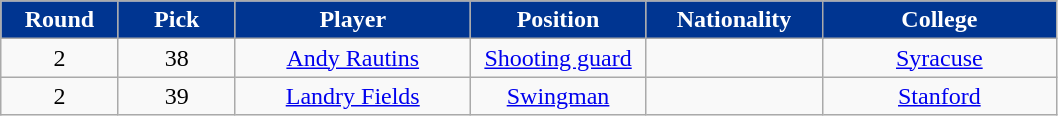<table class="wikitable sortable sortable">
<tr>
<th style="background:#003591; color:white" width="10%">Round</th>
<th style="background:#003591; color:white" width="10%">Pick</th>
<th style="background:#003591; color:white" width="20%">Player</th>
<th style="background:#003591; color:white" width="15%">Position</th>
<th style="background:#003591; color:white" width="15%">Nationality</th>
<th style="background:#003591; color:white" width="20%">College</th>
</tr>
<tr style="text-align: center">
<td>2</td>
<td>38</td>
<td><a href='#'>Andy Rautins</a></td>
<td><a href='#'>Shooting guard</a></td>
<td></td>
<td><a href='#'>Syracuse</a></td>
</tr>
<tr style="text-align: center">
<td>2</td>
<td>39</td>
<td><a href='#'>Landry Fields</a></td>
<td><a href='#'>Swingman</a></td>
<td></td>
<td><a href='#'>Stanford</a></td>
</tr>
</table>
